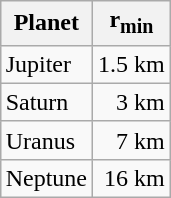<table align="right" class="wikitable" style="margin-left: 1em; margin-right: 0;">
<tr>
<th>Planet</th>
<th>r<sub>min</sub></th>
</tr>
<tr>
<td>Jupiter</td>
<td align="right">1.5 km</td>
</tr>
<tr>
<td>Saturn</td>
<td align="right">3 km</td>
</tr>
<tr>
<td>Uranus</td>
<td align="right">7 km</td>
</tr>
<tr>
<td>Neptune</td>
<td align="right">16 km</td>
</tr>
</table>
